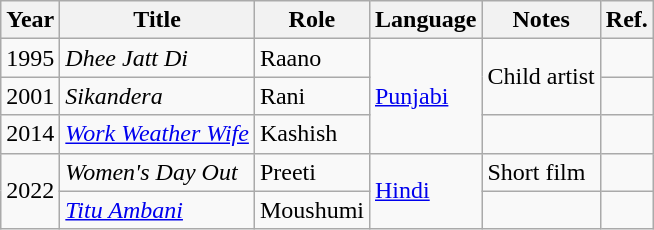<table class="wikitable sortable">
<tr>
<th>Year</th>
<th>Title</th>
<th>Role</th>
<th>Language</th>
<th class="unsortable">Notes</th>
<th class="unsortable">Ref.</th>
</tr>
<tr>
<td>1995</td>
<td><em>Dhee Jatt Di</em></td>
<td>Raano</td>
<td rowspan="3"><a href='#'>Punjabi</a></td>
<td rowspan="2">Child artist</td>
<td></td>
</tr>
<tr>
<td>2001</td>
<td><em>Sikandera</em></td>
<td>Rani</td>
<td></td>
</tr>
<tr>
<td>2014</td>
<td><em><a href='#'>Work Weather Wife</a></em></td>
<td>Kashish</td>
<td></td>
<td></td>
</tr>
<tr>
<td rowspan="2">2022</td>
<td><em>Women's Day Out</em></td>
<td>Preeti</td>
<td rowspan="2"><a href='#'>Hindi</a></td>
<td>Short film</td>
<td></td>
</tr>
<tr>
<td><em><a href='#'>Titu Ambani</a></em></td>
<td>Moushumi</td>
<td></td>
<td></td>
</tr>
</table>
